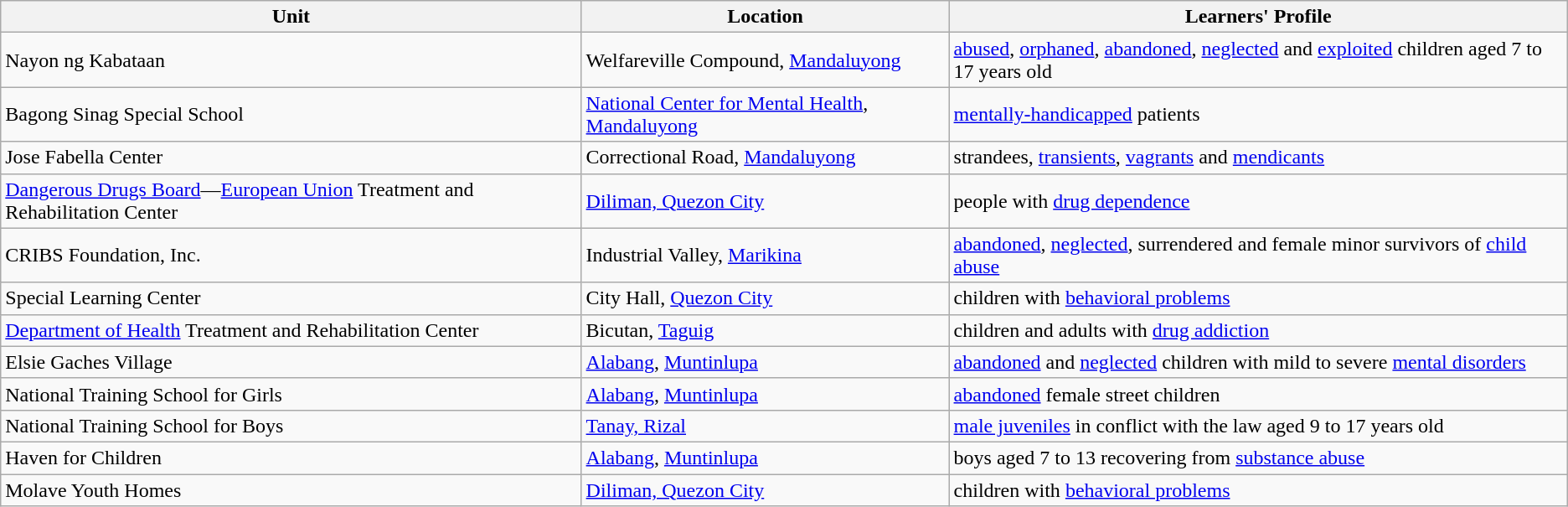<table class="wikitable sortable">
<tr>
<th>Unit</th>
<th>Location</th>
<th>Learners' Profile</th>
</tr>
<tr>
<td>Nayon ng Kabataan</td>
<td>Welfareville Compound, <a href='#'>Mandaluyong</a></td>
<td><a href='#'>abused</a>, <a href='#'>orphaned</a>, <a href='#'>abandoned</a>, <a href='#'>neglected</a> and <a href='#'>exploited</a> children aged 7 to 17 years old</td>
</tr>
<tr>
<td>Bagong Sinag Special School</td>
<td><a href='#'>National Center for Mental Health</a>, <a href='#'>Mandaluyong</a></td>
<td><a href='#'>mentally-handicapped</a> patients</td>
</tr>
<tr>
<td>Jose Fabella Center</td>
<td>Correctional Road, <a href='#'>Mandaluyong</a></td>
<td>strandees, <a href='#'>transients</a>, <a href='#'>vagrants</a> and <a href='#'>mendicants</a></td>
</tr>
<tr>
<td><a href='#'>Dangerous Drugs Board</a>—<a href='#'>European Union</a> Treatment and Rehabilitation Center</td>
<td><a href='#'>Diliman, Quezon City</a></td>
<td>people with <a href='#'>drug dependence</a></td>
</tr>
<tr>
<td>CRIBS Foundation, Inc.</td>
<td>Industrial Valley, <a href='#'>Marikina</a></td>
<td><a href='#'>abandoned</a>, <a href='#'>neglected</a>, surrendered and female minor survivors of <a href='#'>child abuse</a></td>
</tr>
<tr>
<td>Special Learning Center</td>
<td>City Hall, <a href='#'>Quezon City</a></td>
<td>children with <a href='#'>behavioral problems</a></td>
</tr>
<tr>
<td><a href='#'>Department of Health</a> Treatment and Rehabilitation Center</td>
<td>Bicutan, <a href='#'>Taguig</a></td>
<td>children and adults with <a href='#'>drug addiction</a></td>
</tr>
<tr>
<td>Elsie Gaches Village</td>
<td><a href='#'>Alabang</a>, <a href='#'>Muntinlupa</a></td>
<td><a href='#'>abandoned</a> and <a href='#'>neglected</a> children with mild to severe <a href='#'>mental disorders</a></td>
</tr>
<tr>
<td>National Training School for Girls</td>
<td><a href='#'>Alabang</a>, <a href='#'>Muntinlupa</a></td>
<td><a href='#'>abandoned</a> female street children</td>
</tr>
<tr>
<td>National Training School for Boys</td>
<td><a href='#'>Tanay, Rizal</a></td>
<td><a href='#'>male juveniles</a> in conflict with the law aged 9 to 17 years old</td>
</tr>
<tr>
<td>Haven for Children</td>
<td><a href='#'>Alabang</a>, <a href='#'>Muntinlupa</a></td>
<td>boys aged 7 to 13 recovering from <a href='#'>substance abuse</a></td>
</tr>
<tr>
<td>Molave Youth Homes</td>
<td><a href='#'>Diliman, Quezon City</a></td>
<td>children with <a href='#'>behavioral problems</a></td>
</tr>
</table>
